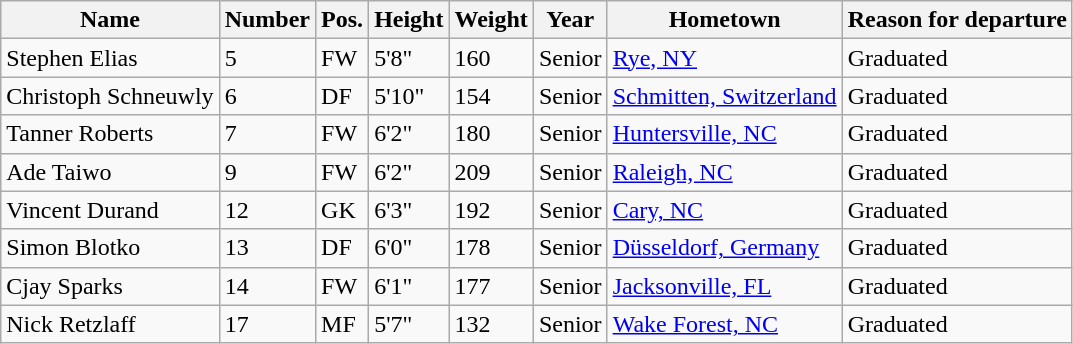<table class="wikitable sortable" border="1">
<tr>
<th>Name</th>
<th>Number</th>
<th>Pos.</th>
<th>Height</th>
<th>Weight</th>
<th>Year</th>
<th>Hometown</th>
<th class="unsortable">Reason for departure</th>
</tr>
<tr>
<td>Stephen Elias</td>
<td>5</td>
<td>FW</td>
<td>5'8"</td>
<td>160</td>
<td>Senior</td>
<td><a href='#'>Rye, NY</a></td>
<td>Graduated</td>
</tr>
<tr>
<td>Christoph Schneuwly</td>
<td>6</td>
<td>DF</td>
<td>5'10"</td>
<td>154</td>
<td>Senior</td>
<td><a href='#'>Schmitten, Switzerland</a></td>
<td>Graduated</td>
</tr>
<tr>
<td>Tanner Roberts</td>
<td>7</td>
<td>FW</td>
<td>6'2"</td>
<td>180</td>
<td>Senior</td>
<td><a href='#'>Huntersville, NC</a></td>
<td>Graduated</td>
</tr>
<tr>
<td>Ade Taiwo</td>
<td>9</td>
<td>FW</td>
<td>6'2"</td>
<td>209</td>
<td> Senior</td>
<td><a href='#'>Raleigh, NC</a></td>
<td>Graduated</td>
</tr>
<tr>
<td>Vincent Durand</td>
<td>12</td>
<td>GK</td>
<td>6'3"</td>
<td>192</td>
<td>Senior</td>
<td><a href='#'>Cary, NC</a></td>
<td>Graduated</td>
</tr>
<tr>
<td>Simon Blotko</td>
<td>13</td>
<td>DF</td>
<td>6'0"</td>
<td>178</td>
<td>Senior</td>
<td><a href='#'>Düsseldorf, Germany</a></td>
<td>Graduated</td>
</tr>
<tr>
<td>Cjay Sparks</td>
<td>14</td>
<td>FW</td>
<td>6'1"</td>
<td>177</td>
<td>Senior</td>
<td><a href='#'>Jacksonville, FL</a></td>
<td>Graduated</td>
</tr>
<tr>
<td>Nick Retzlaff</td>
<td>17</td>
<td>MF</td>
<td>5'7"</td>
<td>132</td>
<td> Senior</td>
<td><a href='#'>Wake Forest, NC</a></td>
<td>Graduated</td>
</tr>
</table>
